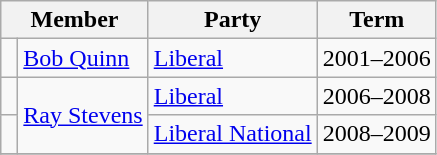<table class="wikitable">
<tr>
<th colspan="2">Member</th>
<th>Party</th>
<th>Term</th>
</tr>
<tr>
<td> </td>
<td><a href='#'>Bob Quinn</a></td>
<td><a href='#'>Liberal</a></td>
<td>2001–2006</td>
</tr>
<tr>
<td> </td>
<td rowspan="2"><a href='#'>Ray Stevens</a></td>
<td><a href='#'>Liberal</a></td>
<td>2006–2008</td>
</tr>
<tr>
<td> </td>
<td><a href='#'>Liberal National</a></td>
<td>2008–2009</td>
</tr>
<tr>
</tr>
</table>
